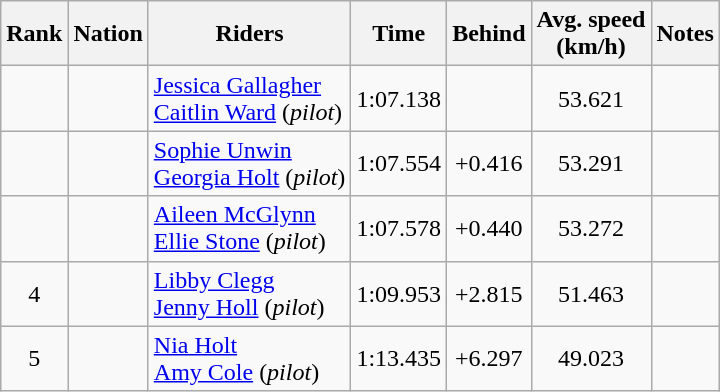<table class="wikitable sortable" style="text-align:center">
<tr>
<th>Rank</th>
<th>Nation</th>
<th>Riders</th>
<th>Time</th>
<th>Behind</th>
<th>Avg. speed<br>(km/h)</th>
<th>Notes</th>
</tr>
<tr>
<td></td>
<td align=left></td>
<td align="left"><a href='#'>Jessica Gallagher</a><br><a href='#'>Caitlin Ward</a> (<em>pilot</em>)</td>
<td>1:07.138</td>
<td></td>
<td>53.621</td>
<td></td>
</tr>
<tr>
<td></td>
<td align=left></td>
<td align="left"><a href='#'>Sophie Unwin</a><br><a href='#'>Georgia Holt</a> (<em>pilot</em>)</td>
<td>1:07.554</td>
<td>+0.416</td>
<td>53.291</td>
<td></td>
</tr>
<tr>
<td></td>
<td align=left></td>
<td align="left"><a href='#'>Aileen McGlynn</a><br><a href='#'>Ellie Stone</a> (<em>pilot</em>)</td>
<td>1:07.578</td>
<td>+0.440</td>
<td>53.272</td>
<td></td>
</tr>
<tr>
<td>4</td>
<td align=left></td>
<td align="left"><a href='#'>Libby Clegg</a><br><a href='#'>Jenny Holl</a> (<em>pilot</em>)</td>
<td>1:09.953</td>
<td>+2.815</td>
<td>51.463</td>
<td></td>
</tr>
<tr>
<td>5</td>
<td align=left></td>
<td align=left><a href='#'>Nia Holt</a><br><a href='#'>Amy Cole</a> (<em>pilot</em>)</td>
<td>1:13.435</td>
<td>+6.297</td>
<td>49.023</td>
<td></td>
</tr>
</table>
